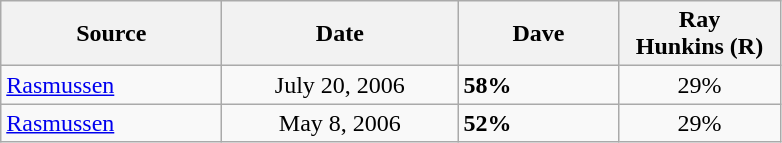<table class="wikitable">
<tr>
<th style="width:140px;">Source</th>
<th style="width:150px;">Date</th>
<th style="width:100px;">Dave<br></th>
<th style="width:100px;">Ray<br>Hunkins (R)</th>
</tr>
<tr>
<td><a href='#'>Rasmussen</a></td>
<td align=center>July 20, 2006</td>
<td><strong>58%</strong></td>
<td align=center>29%</td>
</tr>
<tr>
<td><a href='#'>Rasmussen</a></td>
<td align=center>May 8, 2006</td>
<td><strong>52%</strong></td>
<td align=center>29%</td>
</tr>
</table>
